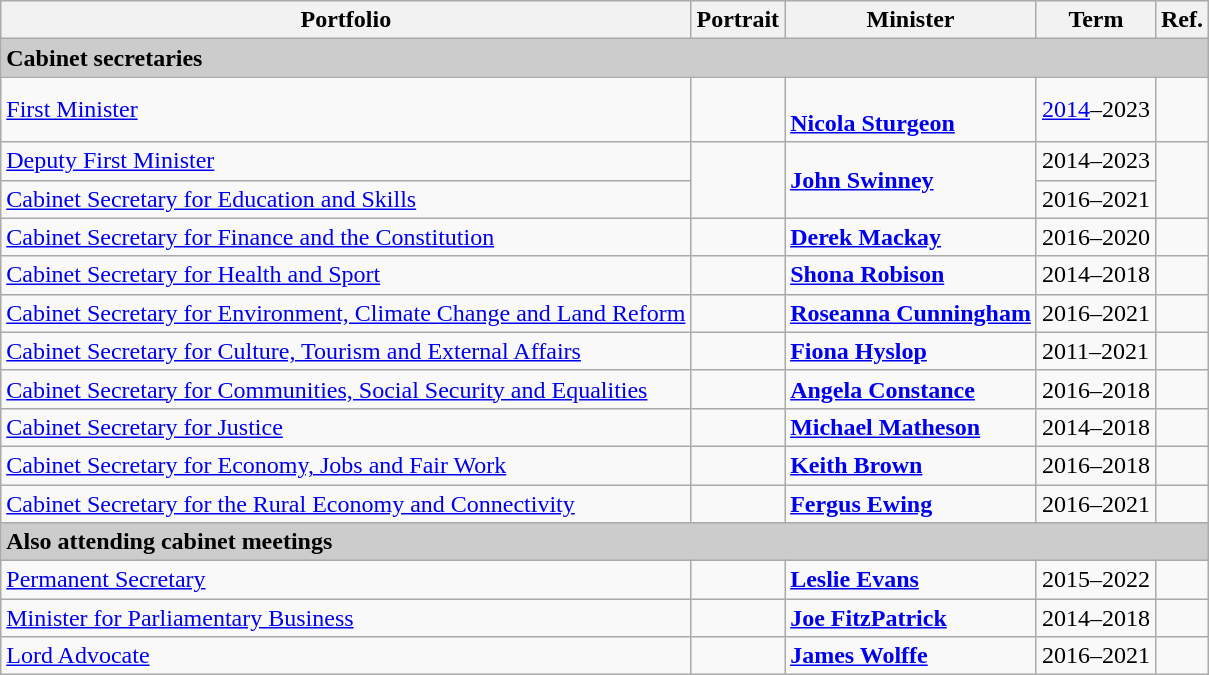<table class="wikitable">
<tr>
<th>Portfolio</th>
<th>Portrait</th>
<th>Minister</th>
<th>Term</th>
<th>Ref.</th>
</tr>
<tr>
<td colspan="5" style="background:#ccc;"><strong>Cabinet secretaries</strong></td>
</tr>
<tr>
<td><a href='#'>First Minister</a></td>
<td></td>
<td><br><strong><a href='#'>Nicola Sturgeon</a></strong> </td>
<td><a href='#'>2014</a>–2023</td>
<td></td>
</tr>
<tr>
<td><a href='#'>Deputy First Minister</a></td>
<td rowspan="2"></td>
<td rowspan="2"><strong><a href='#'>John Swinney</a></strong> </td>
<td>2014–2023</td>
<td rowspan="2"></td>
</tr>
<tr>
<td><a href='#'>Cabinet Secretary for Education and Skills</a></td>
<td>2016–2021</td>
</tr>
<tr>
<td><a href='#'>Cabinet Secretary for Finance and the Constitution</a></td>
<td></td>
<td><strong><a href='#'>Derek Mackay</a></strong> </td>
<td>2016–2020</td>
<td></td>
</tr>
<tr>
<td><a href='#'>Cabinet Secretary for Health and Sport</a></td>
<td></td>
<td><strong><a href='#'>Shona Robison</a></strong> </td>
<td>2014–2018</td>
<td></td>
</tr>
<tr>
<td><a href='#'>Cabinet Secretary for Environment, Climate Change and Land Reform</a></td>
<td></td>
<td><strong><a href='#'>Roseanna Cunningham</a></strong> </td>
<td>2016–2021</td>
<td></td>
</tr>
<tr>
<td><a href='#'>Cabinet Secretary for Culture, Tourism and External Affairs</a></td>
<td></td>
<td><strong><a href='#'>Fiona Hyslop</a></strong> </td>
<td>2011–2021</td>
<td></td>
</tr>
<tr>
<td><a href='#'>Cabinet Secretary for Communities, Social Security and Equalities</a></td>
<td></td>
<td><strong><a href='#'>Angela Constance</a></strong> </td>
<td>2016–2018</td>
<td></td>
</tr>
<tr>
<td><a href='#'>Cabinet Secretary for Justice</a></td>
<td></td>
<td><a href='#'><strong>Michael Matheson</strong></a> </td>
<td>2014–2018</td>
<td></td>
</tr>
<tr>
<td><a href='#'>Cabinet Secretary for Economy, Jobs and Fair Work</a></td>
<td></td>
<td><a href='#'><strong>Keith Brown</strong></a> </td>
<td>2016–2018</td>
<td></td>
</tr>
<tr>
<td><a href='#'>Cabinet Secretary for the Rural Economy and Connectivity</a></td>
<td></td>
<td><a href='#'><strong>Fergus Ewing</strong></a> </td>
<td>2016–2021</td>
<td></td>
</tr>
<tr>
<td colspan="5" style="background:#ccc;"><strong>Also attending cabinet meetings</strong></td>
</tr>
<tr>
<td><a href='#'>Permanent Secretary</a></td>
<td></td>
<td><strong><a href='#'>Leslie Evans</a></strong></td>
<td>2015–2022</td>
<td></td>
</tr>
<tr>
<td><a href='#'>Minister for Parliamentary Business</a></td>
<td></td>
<td><strong><a href='#'>Joe FitzPatrick</a></strong> </td>
<td>2014–2018</td>
<td></td>
</tr>
<tr>
<td><a href='#'>Lord Advocate</a></td>
<td></td>
<td> <strong><a href='#'>James Wolffe</a></strong> </td>
<td>2016–2021</td>
<td></td>
</tr>
</table>
